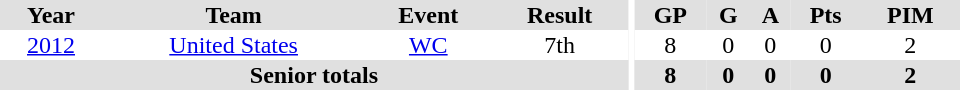<table border="0" cellpadding="1" cellspacing="0" ID="Table3" style="text-align:center; width:40em">
<tr ALIGN="center" bgcolor="#e0e0e0">
<th>Year</th>
<th>Team</th>
<th>Event</th>
<th>Result</th>
<th rowspan="99" bgcolor="#ffffff"></th>
<th>GP</th>
<th>G</th>
<th>A</th>
<th>Pts</th>
<th>PIM</th>
</tr>
<tr>
<td><a href='#'>2012</a></td>
<td><a href='#'>United States</a></td>
<td><a href='#'>WC</a></td>
<td>7th</td>
<td>8</td>
<td>0</td>
<td>0</td>
<td>0</td>
<td>2</td>
</tr>
<tr bgcolor="#e0e0e0">
<th colspan="4">Senior totals</th>
<th>8</th>
<th>0</th>
<th>0</th>
<th>0</th>
<th>2</th>
</tr>
</table>
